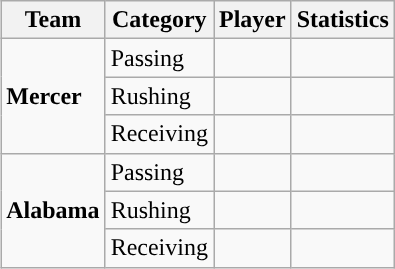<table class="wikitable" style="float: right;">
<tr>
<th>Team</th>
<th>Category</th>
<th>Player</th>
<th>Statistics</th>
</tr>
<tr>
<td rowspan=3><strong>Mercer</strong></td>
<td>Passing</td>
<td></td>
<td></td>
</tr>
<tr>
<td>Rushing</td>
<td></td>
<td></td>
</tr>
<tr>
<td>Receiving</td>
<td></td>
<td></td>
</tr>
<tr>
<td rowspan=3><strong>Alabama</strong></td>
<td>Passing</td>
<td></td>
<td></td>
</tr>
<tr>
<td>Rushing</td>
<td></td>
<td></td>
</tr>
<tr>
<td>Receiving</td>
<td></td>
<td></td>
</tr>
</table>
